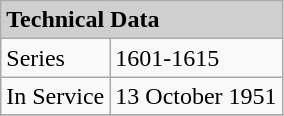<table class="wikitable">
<tr>
<td colspan="3" align="left" bgcolor="#CFCFCF"><strong>Technical Data</strong></td>
</tr>
<tr ---->
<td>Series</td>
<td>1601-1615</td>
</tr>
<tr ---->
<td>In Service</td>
<td>13 October 1951</td>
</tr>
<tr -->
</tr>
</table>
